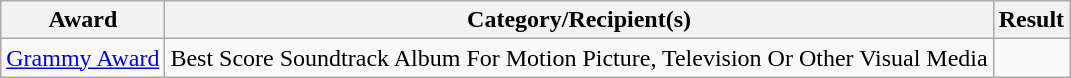<table class="wikitable">
<tr>
<th>Award</th>
<th>Category/Recipient(s)</th>
<th>Result</th>
</tr>
<tr>
<td><a href='#'>Grammy Award</a></td>
<td>Best Score Soundtrack Album For Motion Picture, Television Or Other Visual Media</td>
<td></td>
</tr>
</table>
